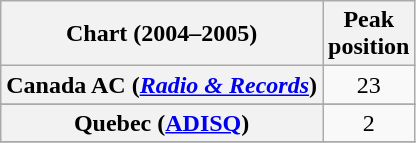<table class="wikitable sortable plainrowheaders" style="text-align:center">
<tr>
<th scope="col">Chart (2004–2005)</th>
<th scope="col">Peak<br>position</th>
</tr>
<tr>
<th scope="row">Canada AC (<em><a href='#'>Radio & Records</a></em>)</th>
<td>23</td>
</tr>
<tr>
</tr>
<tr>
<th scope="row">Quebec (<a href='#'>ADISQ</a>)</th>
<td>2</td>
</tr>
<tr>
</tr>
</table>
